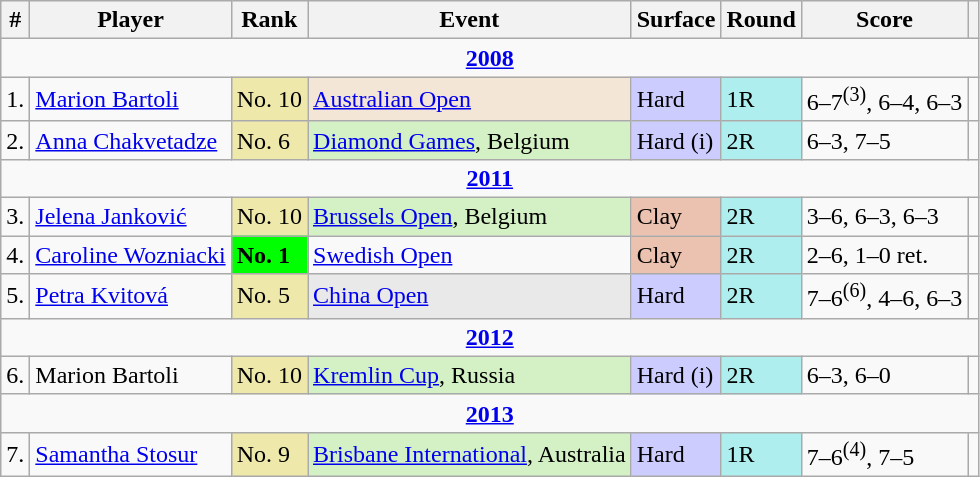<table class="wikitable sortable">
<tr>
<th>#</th>
<th>Player</th>
<th>Rank</th>
<th>Event</th>
<th>Surface</th>
<th>Round</th>
<th>Score</th>
<th></th>
</tr>
<tr>
<td colspan="8" style="text-align:center"><strong><a href='#'>2008</a></strong></td>
</tr>
<tr>
<td>1.</td>
<td> <a href='#'>Marion Bartoli</a></td>
<td bgcolor=EEE8AA>No. 10</td>
<td bgcolor=F3E6D7><a href='#'>Australian Open</a></td>
<td bgcolor=CCCCFF>Hard</td>
<td bgcolor=afeeee>1R</td>
<td>6–7<sup>(3)</sup>, 6–4, 6–3</td>
<td></td>
</tr>
<tr>
<td>2.</td>
<td> <a href='#'>Anna Chakvetadze</a></td>
<td bgcolor=EEE8AA>No. 6</td>
<td bgcolor=D4F1C5><a href='#'>Diamond Games</a>, Belgium</td>
<td bgcolor=CCCCFF>Hard (i)</td>
<td bgcolor=afeeee>2R</td>
<td>6–3, 7–5</td>
<td></td>
</tr>
<tr>
<td colspan="8" style="text-align:center"><strong><a href='#'>2011</a></strong></td>
</tr>
<tr>
<td>3.</td>
<td> <a href='#'>Jelena Janković</a></td>
<td bgcolor=EEE8AA>No. 10</td>
<td bgcolor=#d4f1c5><a href='#'>Brussels Open</a>, Belgium</td>
<td bgcolor=EBC2AF>Clay</td>
<td bgcolor=afeeee>2R</td>
<td>3–6, 6–3, 6–3</td>
<td></td>
</tr>
<tr>
<td>4.</td>
<td> <a href='#'>Caroline Wozniacki</a></td>
<td bgcolor="lime"><strong>No. 1</strong></td>
<td><a href='#'>Swedish Open</a></td>
<td bgcolor=EBC2AF>Clay</td>
<td bgcolor=afeeee>2R</td>
<td>2–6, 1–0 ret.</td>
<td></td>
</tr>
<tr>
<td>5.</td>
<td> <a href='#'>Petra Kvitová</a></td>
<td bgcolor=EEE8AA>No. 5</td>
<td bgcolor=E9E9E9><a href='#'>China Open</a></td>
<td bgcolor=CCCCFF>Hard</td>
<td bgcolor=afeeee>2R</td>
<td>7–6<sup>(6)</sup>, 4–6, 6–3</td>
<td></td>
</tr>
<tr>
<td colspan=8 style=text-align:center><strong><a href='#'>2012</a></strong></td>
</tr>
<tr>
<td>6.</td>
<td> Marion Bartoli</td>
<td bgcolor=EEE8AA>No. 10</td>
<td bgcolor=d4f1c5><a href='#'>Kremlin Cup</a>, Russia</td>
<td bgcolor=CCCCFF>Hard (i)</td>
<td bgcolor=afeeee>2R</td>
<td>6–3, 6–0</td>
<td></td>
</tr>
<tr>
<td colspan="8" style="text-align:center"><strong><a href='#'>2013</a></strong></td>
</tr>
<tr>
<td>7.</td>
<td> <a href='#'>Samantha Stosur</a></td>
<td bgcolor=EEE8AA>No. 9</td>
<td bgcolor=d4f1c5><a href='#'>Brisbane International</a>, Australia</td>
<td bgcolor=CCCCFF>Hard</td>
<td bgcolor=afeeee>1R</td>
<td>7–6<sup>(4)</sup>, 7–5</td>
</tr>
</table>
